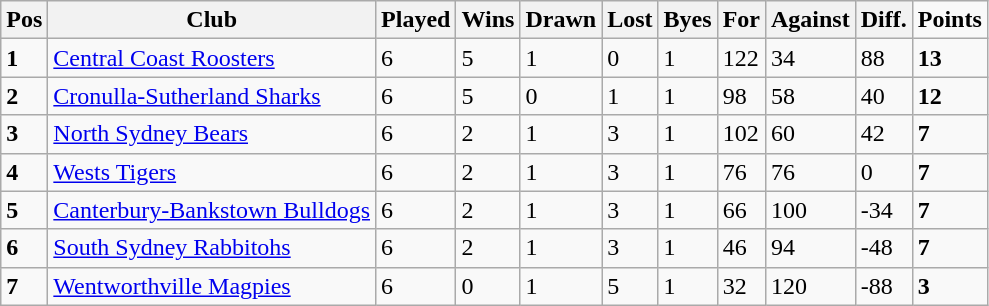<table class="wikitable">
<tr>
<th>Pos</th>
<th>Club</th>
<th>Played</th>
<th>Wins</th>
<th>Drawn</th>
<th>Lost</th>
<th>Byes</th>
<th>For</th>
<th>Against</th>
<th>Diff.</th>
<td><strong>Points</strong></td>
</tr>
<tr>
<td><strong>1</strong></td>
<td> <a href='#'>Central Coast Roosters</a></td>
<td>6</td>
<td>5</td>
<td>1</td>
<td>0</td>
<td>1</td>
<td>122</td>
<td>34</td>
<td>88</td>
<td><strong>13</strong></td>
</tr>
<tr>
<td><strong>2</strong></td>
<td> <a href='#'>Cronulla-Sutherland Sharks</a></td>
<td>6</td>
<td>5</td>
<td>0</td>
<td>1</td>
<td>1</td>
<td>98</td>
<td>58</td>
<td>40</td>
<td><strong>12</strong></td>
</tr>
<tr>
<td><strong>3</strong></td>
<td> <a href='#'>North Sydney Bears</a></td>
<td>6</td>
<td>2</td>
<td>1</td>
<td>3</td>
<td>1</td>
<td>102</td>
<td>60</td>
<td>42</td>
<td><strong>7</strong></td>
</tr>
<tr>
<td><strong>4</strong></td>
<td> <a href='#'>Wests Tigers</a></td>
<td>6</td>
<td>2</td>
<td>1</td>
<td>3</td>
<td>1</td>
<td>76</td>
<td>76</td>
<td>0</td>
<td><strong>7</strong></td>
</tr>
<tr>
<td><strong>5</strong></td>
<td> <a href='#'>Canterbury-Bankstown Bulldogs</a></td>
<td>6</td>
<td>2</td>
<td>1</td>
<td>3</td>
<td>1</td>
<td>66</td>
<td>100</td>
<td>-34</td>
<td><strong>7</strong></td>
</tr>
<tr>
<td><strong>6</strong></td>
<td> <a href='#'>South Sydney Rabbitohs</a></td>
<td>6</td>
<td>2</td>
<td>1</td>
<td>3</td>
<td>1</td>
<td>46</td>
<td>94</td>
<td>-48</td>
<td><strong>7</strong></td>
</tr>
<tr>
<td><strong>7</strong></td>
<td> <a href='#'>Wentworthville Magpies</a></td>
<td>6</td>
<td>0</td>
<td>1</td>
<td>5</td>
<td>1</td>
<td>32</td>
<td>120</td>
<td>-88</td>
<td><strong>3</strong></td>
</tr>
</table>
